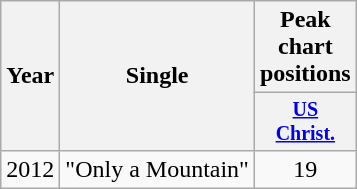<table class="wikitable" style="text-align:center;">
<tr>
<th rowspan=2>Year</th>
<th rowspan=2>Single</th>
<th>Peak chart positions</th>
</tr>
<tr style="font-size:smaller;">
<th width=40><a href='#'>US<br>Christ.</a><br></th>
</tr>
<tr>
<td>2012</td>
<td align="left">"Only a Mountain"</td>
<td>19</td>
</tr>
</table>
